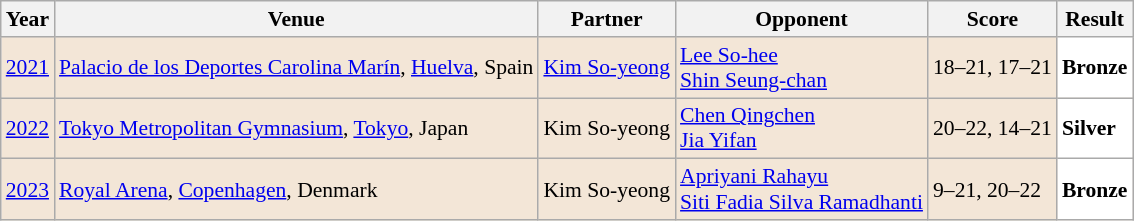<table class="sortable wikitable" style="font-size: 90%;">
<tr>
<th>Year</th>
<th>Venue</th>
<th>Partner</th>
<th>Opponent</th>
<th>Score</th>
<th>Result</th>
</tr>
<tr style="background:#F3E6D7">
<td align="center"><a href='#'>2021</a></td>
<td align="left"><a href='#'>Palacio de los Deportes Carolina Marín</a>, <a href='#'>Huelva</a>, Spain</td>
<td align="left"> <a href='#'>Kim So-yeong</a></td>
<td align="left"> <a href='#'>Lee So-hee</a><br> <a href='#'>Shin Seung-chan</a></td>
<td align="left">18–21, 17–21</td>
<td style="text-align:left; background:white"> <strong>Bronze</strong></td>
</tr>
<tr style="background:#F3E6D7">
<td align="center"><a href='#'>2022</a></td>
<td align="left"><a href='#'>Tokyo Metropolitan Gymnasium</a>, <a href='#'>Tokyo</a>, Japan</td>
<td align="left"> Kim So-yeong</td>
<td align="left"> <a href='#'>Chen Qingchen</a><br> <a href='#'>Jia Yifan</a></td>
<td align="left">20–22, 14–21</td>
<td style="text-align:left; background:white"> <strong>Silver</strong></td>
</tr>
<tr style="background:#F3E6D7">
<td align="center"><a href='#'>2023</a></td>
<td align="left"><a href='#'>Royal Arena</a>, <a href='#'>Copenhagen</a>, Denmark</td>
<td align="left"> Kim So-yeong</td>
<td align="left"> <a href='#'>Apriyani Rahayu</a><br> <a href='#'>Siti Fadia Silva Ramadhanti</a></td>
<td align="left">9–21, 20–22</td>
<td style="text-align:left; background:white"> <strong>Bronze</strong></td>
</tr>
</table>
